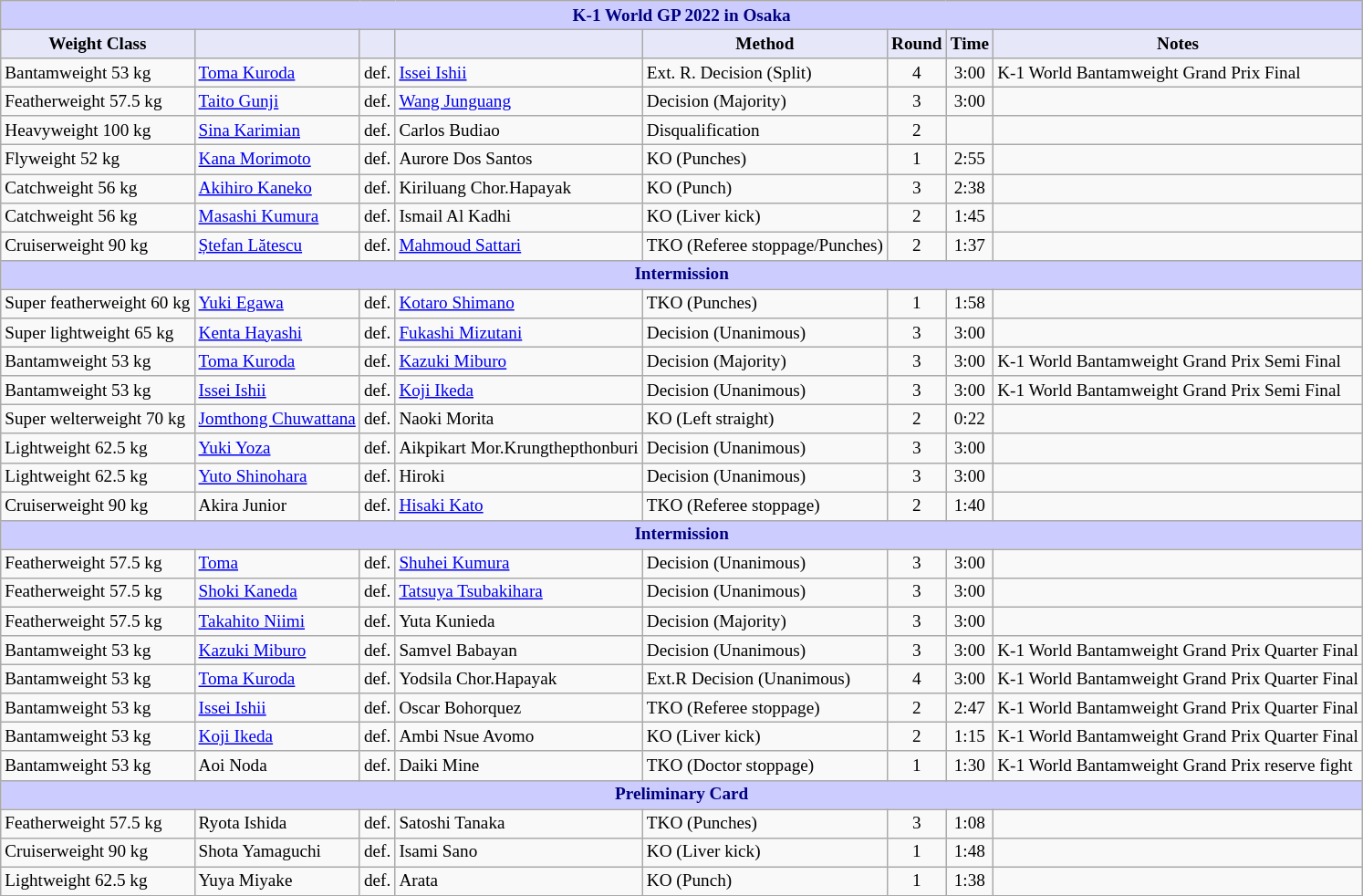<table class="wikitable" style="font-size: 80%;">
<tr>
<th colspan="8" style="background-color: #ccf; color: #000080; text-align: center;"><strong>K-1 World GP 2022 in Osaka</strong></th>
</tr>
<tr>
<th colspan="1" style="background-color: #E6E8FA; color: #000000; text-align: center;">Weight Class</th>
<th colspan="1" style="background-color: #E6E8FA; color: #000000; text-align: center;"></th>
<th colspan="1" style="background-color: #E6E8FA; color: #000000; text-align: center;"></th>
<th colspan="1" style="background-color: #E6E8FA; color: #000000; text-align: center;"></th>
<th colspan="1" style="background-color: #E6E8FA; color: #000000; text-align: center;">Method</th>
<th colspan="1" style="background-color: #E6E8FA; color: #000000; text-align: center;">Round</th>
<th colspan="1" style="background-color: #E6E8FA; color: #000000; text-align: center;">Time</th>
<th colspan="1" style="background-color: #E6E8FA; color: #000000; text-align: center;">Notes</th>
</tr>
<tr>
<td>Bantamweight 53 kg</td>
<td> <a href='#'>Toma Kuroda</a></td>
<td align=center>def.</td>
<td> <a href='#'>Issei Ishii</a></td>
<td>Ext. R. Decision (Split)</td>
<td align=center>4</td>
<td align=center>3:00</td>
<td>K-1 World Bantamweight Grand Prix Final</td>
</tr>
<tr>
<td>Featherweight 57.5 kg</td>
<td> <a href='#'>Taito Gunji</a></td>
<td align=center>def.</td>
<td> <a href='#'>Wang Junguang</a></td>
<td>Decision (Majority)</td>
<td align=center>3</td>
<td align=center>3:00</td>
<td></td>
</tr>
<tr>
<td>Heavyweight 100 kg</td>
<td> <a href='#'>Sina Karimian</a></td>
<td align=center>def.</td>
<td> Carlos Budiao</td>
<td>Disqualification</td>
<td align=center>2</td>
<td align=center></td>
<td></td>
</tr>
<tr>
<td>Flyweight 52 kg</td>
<td> <a href='#'>Kana Morimoto</a></td>
<td align=center>def.</td>
<td> Aurore Dos Santos</td>
<td>KO (Punches)</td>
<td align=center>1</td>
<td align=center>2:55</td>
<td></td>
</tr>
<tr>
<td>Catchweight 56 kg</td>
<td> <a href='#'>Akihiro Kaneko</a></td>
<td align=center>def.</td>
<td> Kiriluang Chor.Hapayak</td>
<td>KO (Punch)</td>
<td align=center>3</td>
<td align=center>2:38</td>
<td></td>
</tr>
<tr>
<td>Catchweight 56 kg</td>
<td> <a href='#'>Masashi Kumura</a></td>
<td align=center>def.</td>
<td> Ismail Al Kadhi</td>
<td>KO (Liver kick)</td>
<td align=center>2</td>
<td align=center>1:45</td>
<td></td>
</tr>
<tr>
<td>Cruiserweight 90 kg</td>
<td> <a href='#'>Ștefan Lătescu</a></td>
<td align=center>def.</td>
<td> <a href='#'>Mahmoud Sattari</a></td>
<td>TKO (Referee stoppage/Punches)</td>
<td align=center>2</td>
<td align=center>1:37</td>
<td></td>
</tr>
<tr>
<th colspan="8" style="background-color: #ccf; color: #000080; text-align: center;"><strong>Intermission</strong></th>
</tr>
<tr>
<td>Super featherweight 60 kg</td>
<td> <a href='#'>Yuki Egawa</a></td>
<td align=center>def.</td>
<td> <a href='#'>Kotaro Shimano</a></td>
<td>TKO (Punches)</td>
<td align=center>1</td>
<td align=center>1:58</td>
<td></td>
</tr>
<tr>
<td>Super lightweight 65 kg</td>
<td> <a href='#'>Kenta Hayashi</a></td>
<td align=center>def.</td>
<td> <a href='#'>Fukashi Mizutani</a></td>
<td>Decision (Unanimous)</td>
<td align=center>3</td>
<td align=center>3:00</td>
<td></td>
</tr>
<tr>
<td>Bantamweight 53 kg</td>
<td> <a href='#'>Toma Kuroda</a></td>
<td align=center>def.</td>
<td> <a href='#'>Kazuki Miburo</a></td>
<td>Decision (Majority)</td>
<td align=center>3</td>
<td align=center>3:00</td>
<td>K-1 World Bantamweight Grand Prix Semi Final</td>
</tr>
<tr>
<td>Bantamweight 53 kg</td>
<td> <a href='#'>Issei Ishii</a></td>
<td align=center>def.</td>
<td> <a href='#'>Koji Ikeda</a></td>
<td>Decision (Unanimous)</td>
<td align=center>3</td>
<td align=center>3:00</td>
<td>K-1 World Bantamweight Grand Prix Semi Final</td>
</tr>
<tr>
<td>Super welterweight 70 kg</td>
<td> <a href='#'>Jomthong Chuwattana</a></td>
<td align=center>def.</td>
<td> Naoki Morita</td>
<td>KO (Left straight)</td>
<td align=center>2</td>
<td align=center>0:22</td>
<td></td>
</tr>
<tr>
<td>Lightweight 62.5 kg</td>
<td> <a href='#'>Yuki Yoza</a></td>
<td align=center>def.</td>
<td> Aikpikart Mor.Krungthepthonburi</td>
<td>Decision (Unanimous)</td>
<td align=center>3</td>
<td align=center>3:00</td>
<td></td>
</tr>
<tr>
<td>Lightweight 62.5 kg</td>
<td> <a href='#'>Yuto Shinohara</a></td>
<td align=center>def.</td>
<td> Hiroki</td>
<td>Decision (Unanimous)</td>
<td align=center>3</td>
<td align=center>3:00</td>
<td></td>
</tr>
<tr>
<td>Cruiserweight 90 kg</td>
<td> Akira Junior</td>
<td align=center>def.</td>
<td> <a href='#'>Hisaki Kato</a></td>
<td>TKO (Referee stoppage)</td>
<td align=center>2</td>
<td align=center>1:40</td>
<td></td>
</tr>
<tr>
<th colspan="8" style="background-color: #ccf; color: #000080; text-align: center;"><strong>Intermission</strong></th>
</tr>
<tr>
<td>Featherweight 57.5 kg</td>
<td> <a href='#'>Toma</a></td>
<td align=center>def.</td>
<td> <a href='#'>Shuhei Kumura</a></td>
<td>Decision (Unanimous)</td>
<td align=center>3</td>
<td align=center>3:00</td>
<td></td>
</tr>
<tr>
<td>Featherweight 57.5 kg</td>
<td> <a href='#'>Shoki Kaneda</a></td>
<td align=center>def.</td>
<td> <a href='#'>Tatsuya Tsubakihara</a></td>
<td>Decision (Unanimous)</td>
<td align=center>3</td>
<td align=center>3:00</td>
<td></td>
</tr>
<tr>
<td>Featherweight 57.5 kg</td>
<td> <a href='#'>Takahito Niimi</a></td>
<td align=center>def.</td>
<td> Yuta Kunieda</td>
<td>Decision (Majority)</td>
<td align=center>3</td>
<td align=center>3:00</td>
<td></td>
</tr>
<tr>
<td>Bantamweight 53 kg</td>
<td> <a href='#'>Kazuki Miburo</a></td>
<td align=center>def.</td>
<td> Samvel Babayan</td>
<td>Decision (Unanimous)</td>
<td align=center>3</td>
<td align=center>3:00</td>
<td>K-1 World Bantamweight Grand Prix Quarter Final</td>
</tr>
<tr>
<td>Bantamweight 53 kg</td>
<td> <a href='#'>Toma Kuroda</a></td>
<td align=center>def.</td>
<td> Yodsila Chor.Hapayak</td>
<td>Ext.R Decision (Unanimous)</td>
<td align=center>4</td>
<td align=center>3:00</td>
<td>K-1 World Bantamweight Grand Prix Quarter Final</td>
</tr>
<tr>
<td>Bantamweight 53 kg</td>
<td> <a href='#'>Issei Ishii</a></td>
<td align=center>def.</td>
<td> Oscar Bohorquez</td>
<td>TKO (Referee stoppage)</td>
<td align=center>2</td>
<td align=center>2:47</td>
<td>K-1 World Bantamweight Grand Prix Quarter Final</td>
</tr>
<tr>
<td>Bantamweight 53 kg</td>
<td> <a href='#'>Koji Ikeda</a></td>
<td align=center>def.</td>
<td> Ambi Nsue Avomo</td>
<td>KO (Liver kick)</td>
<td align=center>2</td>
<td align=center>1:15</td>
<td>K-1 World Bantamweight Grand Prix Quarter Final</td>
</tr>
<tr>
<td>Bantamweight 53 kg</td>
<td> Aoi Noda</td>
<td align=center>def.</td>
<td> Daiki Mine</td>
<td>TKO (Doctor stoppage)</td>
<td align=center>1</td>
<td align=center>1:30</td>
<td>K-1 World Bantamweight Grand Prix reserve fight</td>
</tr>
<tr>
<th colspan="8" style="background-color: #ccf; color: #000080; text-align: center;"><strong>Preliminary Card</strong></th>
</tr>
<tr>
<td>Featherweight 57.5 kg</td>
<td> Ryota Ishida</td>
<td align=center>def.</td>
<td> Satoshi Tanaka</td>
<td>TKO (Punches)</td>
<td align=center>3</td>
<td align=center>1:08</td>
<td></td>
</tr>
<tr>
<td>Cruiserweight 90 kg</td>
<td> Shota Yamaguchi</td>
<td align=center>def.</td>
<td> Isami Sano</td>
<td>KO (Liver kick)</td>
<td align=center>1</td>
<td align=center>1:48</td>
<td></td>
</tr>
<tr>
<td>Lightweight 62.5 kg</td>
<td> Yuya Miyake</td>
<td align=center>def.</td>
<td> Arata</td>
<td>KO (Punch)</td>
<td align=center>1</td>
<td align=center>1:38</td>
<td></td>
</tr>
<tr>
</tr>
</table>
